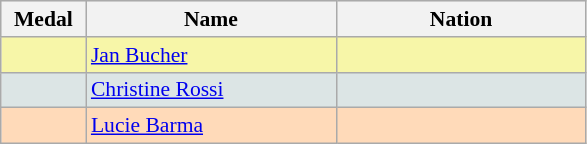<table class=wikitable style="border:1px solid #AAAAAA;font-size:90%">
<tr bgcolor="#E4E4E4">
<th width=50>Medal</th>
<th width=160>Name</th>
<th width=160>Nation</th>
</tr>
<tr bgcolor="#F7F6A8">
<td align="center"></td>
<td><a href='#'>Jan Bucher</a></td>
<td></td>
</tr>
<tr bgcolor="#DCE5E5">
<td align="center"></td>
<td><a href='#'>Christine Rossi</a></td>
<td></td>
</tr>
<tr bgcolor="#FFDAB9">
<td align="center"></td>
<td><a href='#'>Lucie Barma</a></td>
<td></td>
</tr>
</table>
